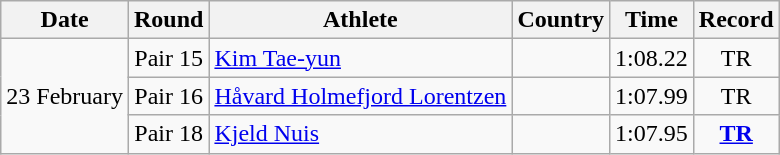<table class="wikitable" style="text-align:center">
<tr>
<th>Date</th>
<th>Round</th>
<th>Athlete</th>
<th>Country</th>
<th>Time</th>
<th>Record</th>
</tr>
<tr>
<td rowspan=3>23 February</td>
<td>Pair 15</td>
<td align="left"><a href='#'>Kim Tae-yun</a></td>
<td align="left"></td>
<td>1:08.22</td>
<td>TR</td>
</tr>
<tr>
<td>Pair 16</td>
<td align="left"><a href='#'>Håvard Holmefjord Lorentzen</a></td>
<td align="left"></td>
<td>1:07.99</td>
<td>TR</td>
</tr>
<tr>
<td>Pair 18</td>
<td align="left"><a href='#'>Kjeld Nuis</a></td>
<td align="left"></td>
<td>1:07.95</td>
<td><strong><a href='#'>TR</a></strong></td>
</tr>
</table>
